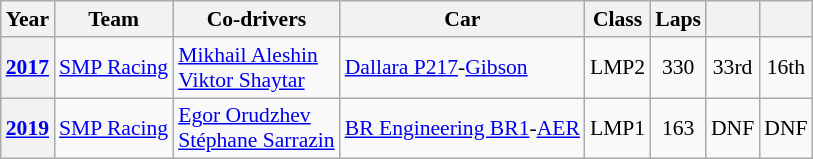<table class="wikitable" style="text-align:center; font-size:90%">
<tr>
<th>Year</th>
<th>Team</th>
<th>Co-drivers</th>
<th>Car</th>
<th>Class</th>
<th>Laps</th>
<th></th>
<th></th>
</tr>
<tr>
<th><a href='#'>2017</a></th>
<td style="text-align:left;" nowrap> <a href='#'>SMP Racing</a></td>
<td style="text-align:left;" nowrap> <a href='#'>Mikhail Aleshin</a><br> <a href='#'>Viktor Shaytar</a></td>
<td style="text-align:left;" nowrap><a href='#'>Dallara P217</a>-<a href='#'>Gibson</a></td>
<td>LMP2</td>
<td>330</td>
<td>33rd</td>
<td>16th</td>
</tr>
<tr>
<th><a href='#'>2019</a></th>
<td style="text-align:left;" nowrap> <a href='#'>SMP Racing</a></td>
<td style="text-align:left;" nowrap> <a href='#'>Egor Orudzhev</a><br> <a href='#'>Stéphane Sarrazin</a></td>
<td style="text-align:left;" nowrap><a href='#'>BR Engineering BR1</a>-<a href='#'>AER</a></td>
<td>LMP1</td>
<td>163</td>
<td>DNF</td>
<td>DNF</td>
</tr>
</table>
